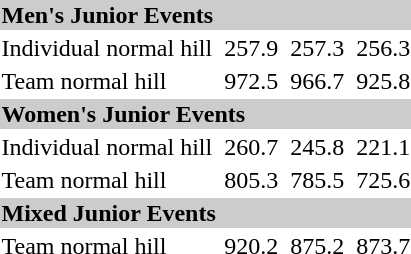<table>
<tr style="background:#ccc;">
<td colspan=7><strong>Men's Junior Events</strong></td>
</tr>
<tr>
<td>Individual normal hill</td>
<td></td>
<td>257.9</td>
<td></td>
<td>257.3</td>
<td></td>
<td>256.3</td>
</tr>
<tr>
<td>Team normal hill</td>
<td></td>
<td>972.5</td>
<td></td>
<td>966.7</td>
<td></td>
<td>925.8</td>
</tr>
<tr style="background:#ccc;">
<td colspan=7><strong>Women's Junior Events</strong></td>
</tr>
<tr>
<td>Individual normal hill</td>
<td></td>
<td>260.7</td>
<td></td>
<td>245.8</td>
<td></td>
<td>221.1</td>
</tr>
<tr>
<td>Team normal hill</td>
<td></td>
<td>805.3</td>
<td></td>
<td>785.5</td>
<td></td>
<td>725.6</td>
</tr>
<tr style="background:#ccc;">
<td colspan=7><strong>Mixed Junior Events</strong></td>
</tr>
<tr>
<td>Team normal hill</td>
<td></td>
<td>920.2</td>
<td></td>
<td>875.2</td>
<td></td>
<td>873.7</td>
</tr>
</table>
